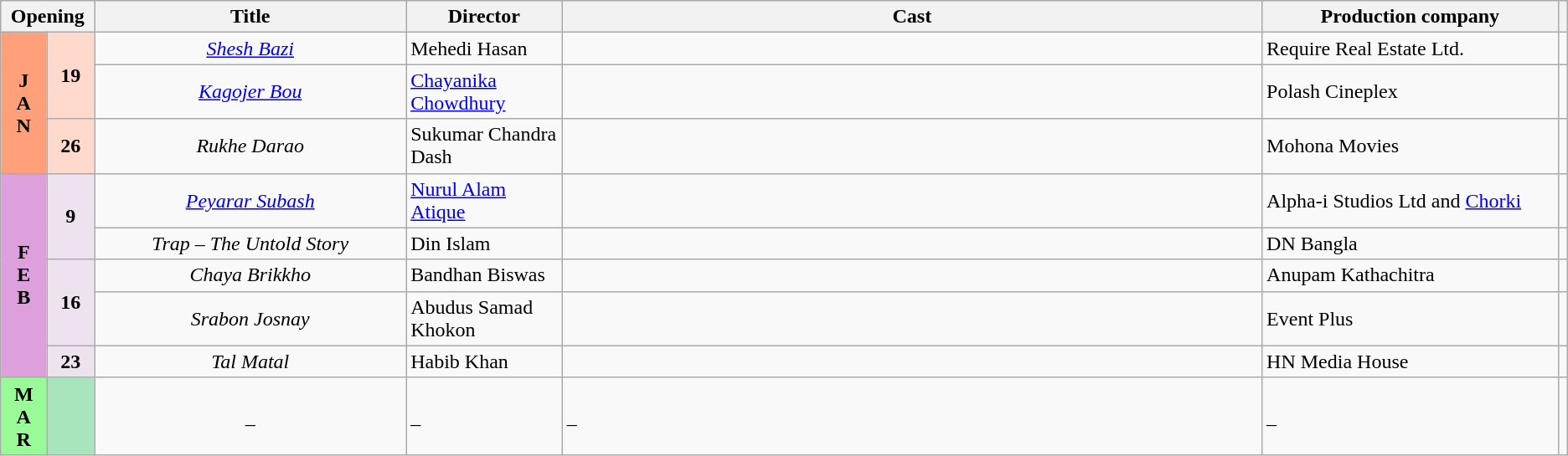<table class="wikitable sortable">
<tr>
<th colspan="2" style="width:6%;"><strong>Opening</strong></th>
<th style="width:20%;"><strong>Title</strong></th>
<th style="width:10%;"><strong>Director</strong></th>
<th style="width:45%;"><strong>Cast</strong></th>
<th style="width:30%;"><strong>Production company</strong></th>
<th class="unsortable" style="width:1%;"></th>
</tr>
<tr>
<td rowspan="3" style="text-align:center;background:#ffa07a;textcolor:#000;"><strong>J</strong><br><strong>A</strong><br><strong>N</strong></td>
<td rowspan="2" style="text-align:center;background:#ffdacc;"><strong>19</strong></td>
<td style="text-align:center;"><em><a href='#'>Shesh Bazi</a></em></td>
<td>Mehedi Hasan</td>
<td></td>
<td>Require Real Estate Ltd.</td>
<td></td>
</tr>
<tr>
<td style="text-align:center;"><em><a href='#'>Kagojer Bou</a></em></td>
<td><a href='#'>Chayanika Chowdhury</a></td>
<td></td>
<td>Polash Cineplex</td>
<td></td>
</tr>
<tr>
<td style="text-align:center;background:#ffdacc;"><strong>26</strong></td>
<td style="text-align:center;"><em>Rukhe Darao</em></td>
<td>Sukumar Chandra Dash</td>
<td></td>
<td>Mohona Movies</td>
<td></td>
</tr>
<tr>
<td rowspan="5" style="text-align:center; background:plum; textcolor:#000;"><strong>F</strong> <br><strong>E</strong><br><strong>B</strong></td>
<td rowspan="2" style="text-align:center; background:#ede3ef;"><strong>9</strong></td>
<td style="text-align:center;"><em><a href='#'>Peyarar Subash</a></em></td>
<td><a href='#'>Nurul Alam Atique</a></td>
<td></td>
<td>Alpha-i Studios Ltd and <a href='#'>Chorki</a></td>
<td></td>
</tr>
<tr>
<td style="text-align:center;"><em>Trap – The Untold Story</em></td>
<td>Din Islam</td>
<td></td>
<td>DN Bangla</td>
<td></td>
</tr>
<tr>
<td rowspan="2" style="text-align:center; background:#ede3ef;"><strong>16</strong></td>
<td style="text-align:center;"><em>Chaya Brikkho</em></td>
<td>Bandhan Biswas</td>
<td></td>
<td>Anupam Kathachitra</td>
<td></td>
</tr>
<tr>
<td style="text-align:center;"><em>Srabon Josnay</em></td>
<td>Abudus Samad Khokon</td>
<td></td>
<td>Event Plus</td>
<td></td>
</tr>
<tr>
<td style="text-align:center; background:#ede3ef;"><strong>23</strong></td>
<td style="text-align:center;"><em>Tal Matal</em></td>
<td>Habib Khan</td>
<td></td>
<td>HN Media House</td>
<td></td>
</tr>
<tr>
<td style="text-align:center; background:#98fb98; textcolor:#000;"><strong>M<br>A<br>R</strong></td>
<td style="text-align:center; background:#a8e4bc;"></td>
<td style="text-align:center;">_</td>
<td>_</td>
<td>_</td>
<td>_</td>
<td></td>
</tr>
</table>
